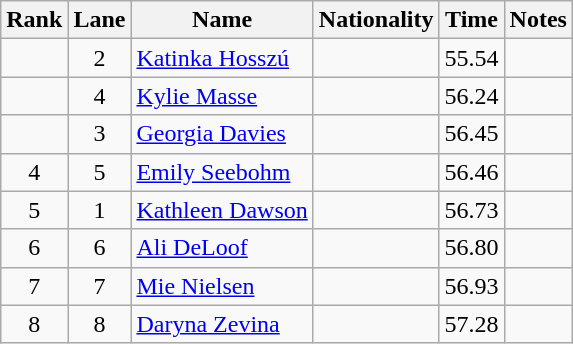<table class="wikitable sortable" style="text-align:center">
<tr>
<th>Rank</th>
<th>Lane</th>
<th>Name</th>
<th>Nationality</th>
<th>Time</th>
<th>Notes</th>
</tr>
<tr>
<td></td>
<td>2</td>
<td align=left><a href='#'>Katinka Hosszú</a></td>
<td align=left></td>
<td>55.54</td>
<td></td>
</tr>
<tr>
<td></td>
<td>4</td>
<td align=left><a href='#'>Kylie Masse</a></td>
<td align=left></td>
<td>56.24</td>
<td></td>
</tr>
<tr>
<td></td>
<td>3</td>
<td align=left><a href='#'>Georgia Davies</a></td>
<td align=left></td>
<td>56.45</td>
<td></td>
</tr>
<tr>
<td>4</td>
<td>5</td>
<td align=left><a href='#'>Emily Seebohm</a></td>
<td align=left></td>
<td>56.46</td>
<td></td>
</tr>
<tr>
<td>5</td>
<td>1</td>
<td align=left><a href='#'>Kathleen Dawson</a></td>
<td align=left></td>
<td>56.73</td>
<td></td>
</tr>
<tr>
<td>6</td>
<td>6</td>
<td align=left><a href='#'>Ali DeLoof</a></td>
<td align=left></td>
<td>56.80</td>
<td></td>
</tr>
<tr>
<td>7</td>
<td>7</td>
<td align=left><a href='#'>Mie Nielsen</a></td>
<td align=left></td>
<td>56.93</td>
<td></td>
</tr>
<tr>
<td>8</td>
<td>8</td>
<td align=left><a href='#'>Daryna Zevina</a></td>
<td align=left></td>
<td>57.28</td>
<td></td>
</tr>
</table>
